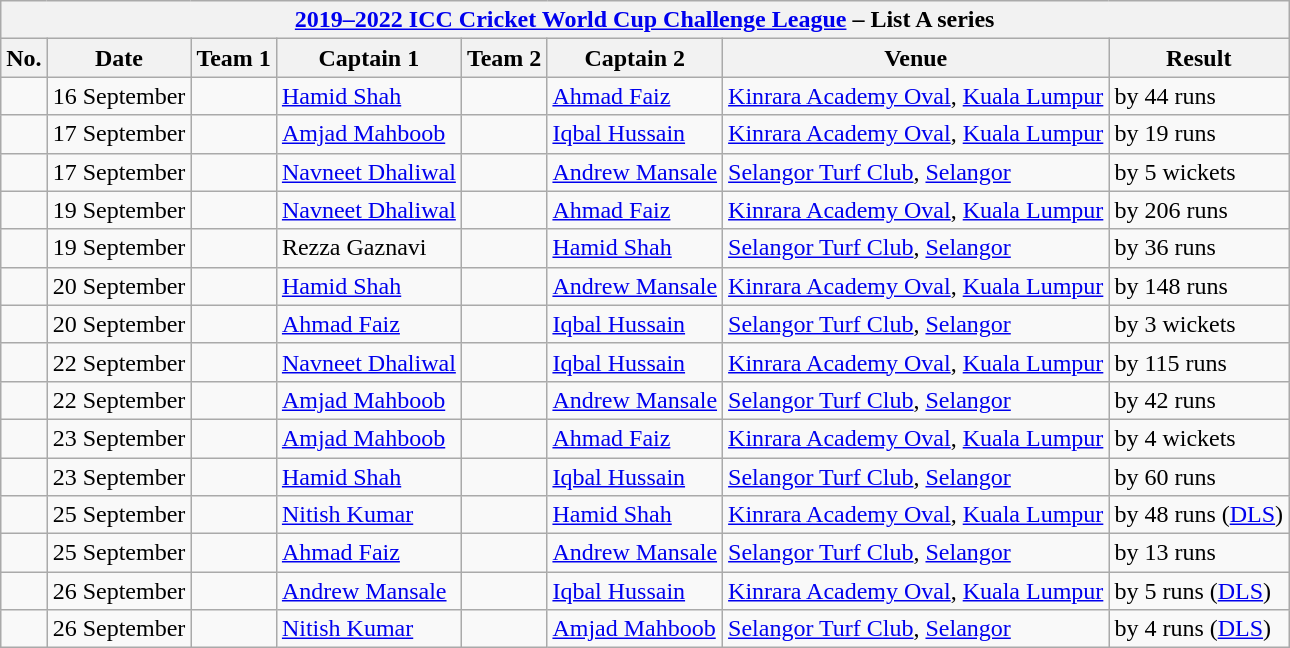<table class="wikitable">
<tr>
<th colspan="9"><a href='#'>2019–2022 ICC Cricket World Cup Challenge League</a> – List A series</th>
</tr>
<tr>
<th>No.</th>
<th>Date</th>
<th>Team 1</th>
<th>Captain 1</th>
<th>Team 2</th>
<th>Captain 2</th>
<th>Venue</th>
<th>Result</th>
</tr>
<tr>
<td></td>
<td>16 September</td>
<td></td>
<td><a href='#'>Hamid Shah</a></td>
<td></td>
<td><a href='#'>Ahmad Faiz</a></td>
<td><a href='#'>Kinrara Academy Oval</a>, <a href='#'>Kuala Lumpur</a></td>
<td> by 44 runs</td>
</tr>
<tr>
<td></td>
<td>17 September</td>
<td></td>
<td><a href='#'>Amjad Mahboob</a></td>
<td></td>
<td><a href='#'>Iqbal Hussain</a></td>
<td><a href='#'>Kinrara Academy Oval</a>, <a href='#'>Kuala Lumpur</a></td>
<td> by 19 runs</td>
</tr>
<tr>
<td></td>
<td>17 September</td>
<td></td>
<td><a href='#'>Navneet Dhaliwal</a></td>
<td></td>
<td><a href='#'>Andrew Mansale</a></td>
<td><a href='#'>Selangor Turf Club</a>, <a href='#'>Selangor</a></td>
<td> by 5 wickets</td>
</tr>
<tr>
<td></td>
<td>19 September</td>
<td></td>
<td><a href='#'>Navneet Dhaliwal</a></td>
<td></td>
<td><a href='#'>Ahmad Faiz</a></td>
<td><a href='#'>Kinrara Academy Oval</a>, <a href='#'>Kuala Lumpur</a></td>
<td> by 206 runs</td>
</tr>
<tr>
<td></td>
<td>19 September</td>
<td></td>
<td>Rezza Gaznavi</td>
<td></td>
<td><a href='#'>Hamid Shah</a></td>
<td><a href='#'>Selangor Turf Club</a>, <a href='#'>Selangor</a></td>
<td> by 36 runs</td>
</tr>
<tr>
<td></td>
<td>20 September</td>
<td></td>
<td><a href='#'>Hamid Shah</a></td>
<td></td>
<td><a href='#'>Andrew Mansale</a></td>
<td><a href='#'>Kinrara Academy Oval</a>, <a href='#'>Kuala Lumpur</a></td>
<td> by 148 runs</td>
</tr>
<tr>
<td></td>
<td>20 September</td>
<td></td>
<td><a href='#'>Ahmad Faiz</a></td>
<td></td>
<td><a href='#'>Iqbal Hussain</a></td>
<td><a href='#'>Selangor Turf Club</a>, <a href='#'>Selangor</a></td>
<td> by 3 wickets</td>
</tr>
<tr>
<td></td>
<td>22 September</td>
<td></td>
<td><a href='#'>Navneet Dhaliwal</a></td>
<td></td>
<td><a href='#'>Iqbal Hussain</a></td>
<td><a href='#'>Kinrara Academy Oval</a>, <a href='#'>Kuala Lumpur</a></td>
<td> by 115 runs</td>
</tr>
<tr>
<td></td>
<td>22 September</td>
<td></td>
<td><a href='#'>Amjad Mahboob</a></td>
<td></td>
<td><a href='#'>Andrew Mansale</a></td>
<td><a href='#'>Selangor Turf Club</a>, <a href='#'>Selangor</a></td>
<td> by 42 runs</td>
</tr>
<tr>
<td></td>
<td>23 September</td>
<td></td>
<td><a href='#'>Amjad Mahboob</a></td>
<td></td>
<td><a href='#'>Ahmad Faiz</a></td>
<td><a href='#'>Kinrara Academy Oval</a>, <a href='#'>Kuala Lumpur</a></td>
<td> by 4 wickets</td>
</tr>
<tr>
<td></td>
<td>23 September</td>
<td></td>
<td><a href='#'>Hamid Shah</a></td>
<td></td>
<td><a href='#'>Iqbal Hussain</a></td>
<td><a href='#'>Selangor Turf Club</a>, <a href='#'>Selangor</a></td>
<td> by 60 runs</td>
</tr>
<tr>
<td></td>
<td>25 September</td>
<td></td>
<td><a href='#'>Nitish Kumar</a></td>
<td></td>
<td><a href='#'>Hamid Shah</a></td>
<td><a href='#'>Kinrara Academy Oval</a>, <a href='#'>Kuala Lumpur</a></td>
<td> by 48 runs (<a href='#'>DLS</a>)</td>
</tr>
<tr>
<td></td>
<td>25 September</td>
<td></td>
<td><a href='#'>Ahmad Faiz</a></td>
<td></td>
<td><a href='#'>Andrew Mansale</a></td>
<td><a href='#'>Selangor Turf Club</a>, <a href='#'>Selangor</a></td>
<td> by 13 runs</td>
</tr>
<tr>
<td></td>
<td>26 September</td>
<td></td>
<td><a href='#'>Andrew Mansale</a></td>
<td></td>
<td><a href='#'>Iqbal Hussain</a></td>
<td><a href='#'>Kinrara Academy Oval</a>, <a href='#'>Kuala Lumpur</a></td>
<td> by 5 runs (<a href='#'>DLS</a>)</td>
</tr>
<tr>
<td></td>
<td>26 September</td>
<td></td>
<td><a href='#'>Nitish Kumar</a></td>
<td></td>
<td><a href='#'>Amjad Mahboob</a></td>
<td><a href='#'>Selangor Turf Club</a>, <a href='#'>Selangor</a></td>
<td> by 4 runs (<a href='#'>DLS</a>)</td>
</tr>
</table>
